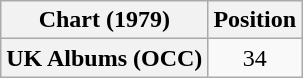<table class="wikitable plainrowheaders" style="text-align:center">
<tr>
<th scope="col">Chart (1979)</th>
<th scope="col">Position</th>
</tr>
<tr>
<th scope="row">UK Albums (OCC)</th>
<td>34</td>
</tr>
</table>
